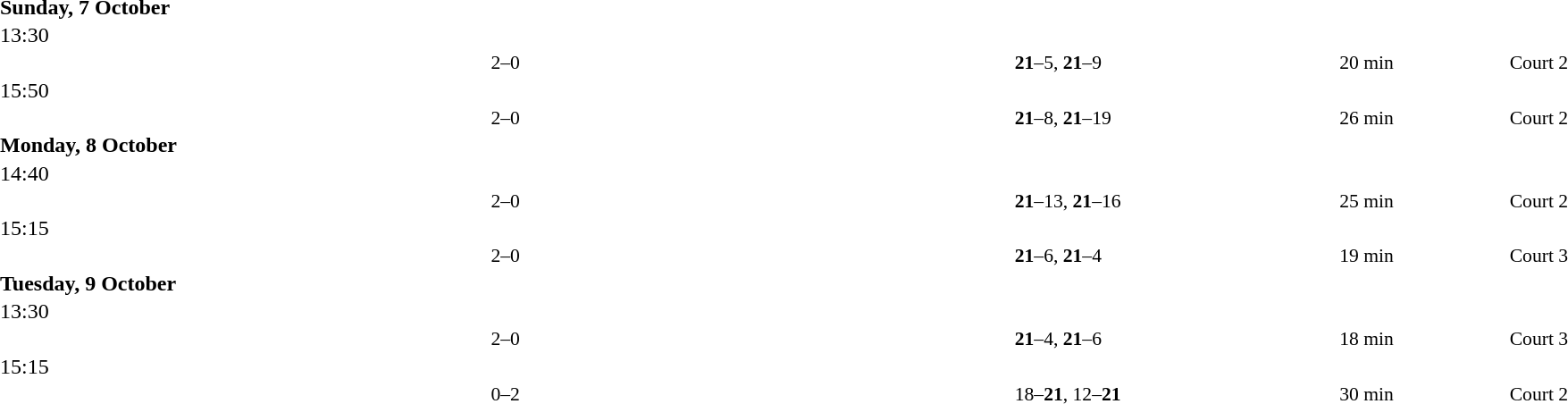<table style="width:100%;" cellspacing="1">
<tr>
<th width=25%></th>
<th width=10%></th>
<th width=25%></th>
</tr>
<tr>
<td><strong>Sunday, 7 October</strong></td>
</tr>
<tr>
<td>13:30</td>
</tr>
<tr style=font-size:90%>
<td align=right><strong></strong></td>
<td align=center>2–0</td>
<td></td>
<td><strong>21</strong>–5, <strong>21</strong>–9</td>
<td>20 min</td>
<td>Court 2</td>
</tr>
<tr>
<td>15:50</td>
</tr>
<tr style=font-size:90%>
<td align=right><strong></strong></td>
<td align=center>2–0</td>
<td></td>
<td><strong>21</strong>–8, <strong>21</strong>–19</td>
<td>26 min</td>
<td>Court 2</td>
</tr>
<tr>
<td><strong>Monday, 8 October</strong></td>
</tr>
<tr>
<td>14:40</td>
</tr>
<tr style=font-size:90%>
<td align=right><strong></strong></td>
<td align=center>2–0</td>
<td></td>
<td><strong>21</strong>–13, <strong>21</strong>–16</td>
<td>25 min</td>
<td>Court 2</td>
</tr>
<tr>
<td>15:15</td>
</tr>
<tr style=font-size:90%>
<td align=right><strong></strong></td>
<td align=center>2–0</td>
<td></td>
<td><strong>21</strong>–6, <strong>21</strong>–4</td>
<td>19 min</td>
<td>Court 3</td>
</tr>
<tr>
<td><strong>Tuesday, 9 October</strong></td>
</tr>
<tr>
<td>13:30</td>
</tr>
<tr style=font-size:90%>
<td align=right><strong></strong></td>
<td align=center>2–0</td>
<td></td>
<td><strong>21</strong>–4, <strong>21</strong>–6</td>
<td>18 min</td>
<td>Court 3</td>
</tr>
<tr>
<td>15:15</td>
</tr>
<tr style=font-size:90%>
<td align=right></td>
<td align=center>0–2</td>
<td><strong></strong></td>
<td>18–<strong>21</strong>, 12–<strong>21</strong></td>
<td>30 min</td>
<td>Court 2</td>
</tr>
</table>
